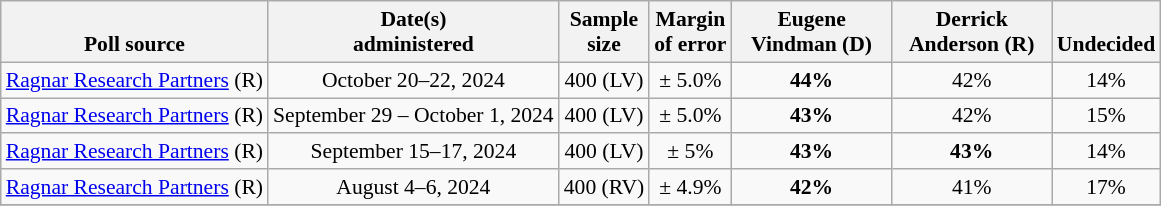<table class="wikitable" style="font-size:90%;text-align:center;">
<tr style="vertical-align:bottom">
<th>Poll source</th>
<th>Date(s)<br>administered</th>
<th>Sample<br>size</th>
<th>Margin<br>of error</th>
<th style="width:100px;">Eugene<br>Vindman (D)</th>
<th style="width:100px;">Derrick<br>Anderson (R)</th>
<th>Undecided</th>
</tr>
<tr>
<td><a href='#'>Ragnar Research Partners</a> (R)</td>
<td>October 20–22, 2024</td>
<td>400 (LV)</td>
<td>± 5.0%</td>
<td><strong>44%</strong></td>
<td>42%</td>
<td>14%</td>
</tr>
<tr>
<td><a href='#'>Ragnar Research Partners</a> (R)</td>
<td>September 29 – October 1, 2024</td>
<td>400 (LV)</td>
<td>± 5.0%</td>
<td><strong>43%</strong></td>
<td>42%</td>
<td>15%</td>
</tr>
<tr>
<td><a href='#'>Ragnar Research Partners</a> (R)</td>
<td>September 15–17, 2024</td>
<td>400 (LV)</td>
<td>± 5%</td>
<td><strong>43%</strong></td>
<td><strong>43%</strong></td>
<td>14%</td>
</tr>
<tr>
<td style="text-align:left;"><a href='#'>Ragnar Research Partners</a> (R)</td>
<td>August 4–6, 2024</td>
<td>400 (RV)</td>
<td>± 4.9%</td>
<td><strong>42%</strong></td>
<td>41%</td>
<td>17%</td>
</tr>
<tr>
</tr>
</table>
